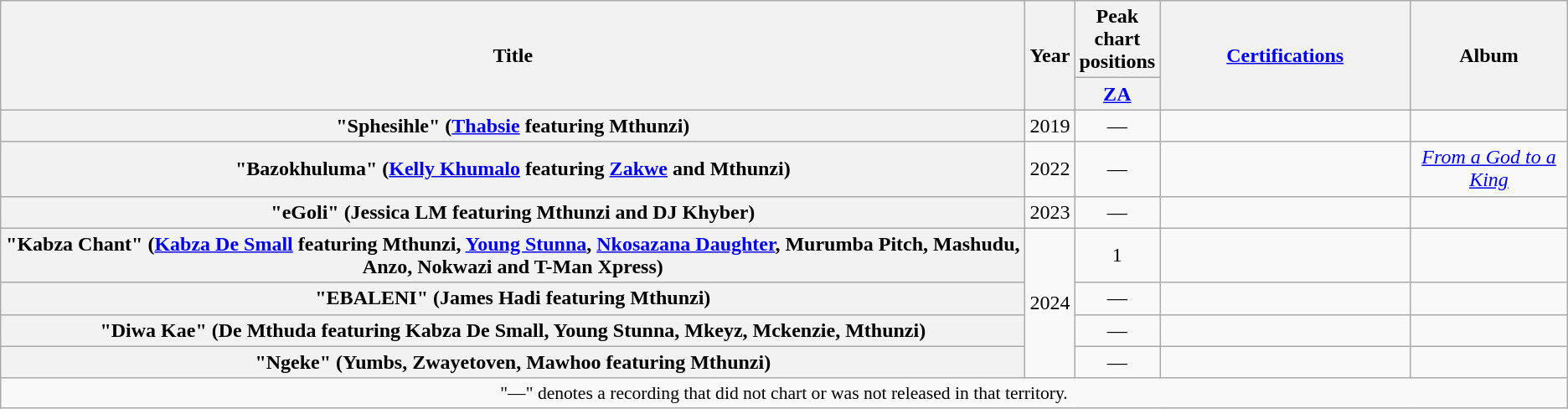<table class="wikitable plainrowheaders" style="text-align:center;">
<tr>
<th scope="col" rowspan="2">Title</th>
<th scope="col" rowspan="2">Year</th>
<th scope="col" colspan="1">Peak chart positions</th>
<th scope="col" rowspan="2" style="width:12em;"><a href='#'>Certifications</a></th>
<th scope="col" rowspan="2">Album</th>
</tr>
<tr>
<th scope="col" style="width:3em;font-size:100%;"><a href='#'>ZA</a><br></th>
</tr>
<tr>
<th scope="row">"Sphesihle" (<a href='#'>Thabsie</a> featuring Mthunzi)</th>
<td>2019</td>
<td>—</td>
<td></td>
<td></td>
</tr>
<tr>
<th scope="row">"Bazokhuluma" (<a href='#'>Kelly Khumalo</a> featuring <a href='#'>Zakwe</a> and Mthunzi)</th>
<td>2022</td>
<td>—</td>
<td></td>
<td><em><a href='#'>From a God to a King</a></em></td>
</tr>
<tr>
<th scope="row">"eGoli" (Jessica LM featuring Mthunzi and DJ Khyber)</th>
<td>2023</td>
<td>—</td>
<td></td>
<td></td>
</tr>
<tr>
<th scope="row">"Kabza Chant" (<a href='#'>Kabza De Small</a> featuring Mthunzi, <a href='#'>Young Stunna</a>, <a href='#'>Nkosazana Daughter</a>, Murumba Pitch, Mashudu, Anzo, Nokwazi and T-Man Xpress)</th>
<td rowspan=4>2024</td>
<td>1</td>
<td></td>
<td></td>
</tr>
<tr>
<th scope="row">"EBALENI" (James Hadi featuring Mthunzi)</th>
<td>—</td>
<td></td>
<td></td>
</tr>
<tr>
<th scope="row">"Diwa Kae" (De Mthuda featuring Kabza De Small, Young Stunna, Mkeyz, Mckenzie, Mthunzi)</th>
<td>—</td>
<td></td>
<td></td>
</tr>
<tr>
<th scope="row">"Ngeke" (Yumbs, Zwayetoven, Mawhoo featuring Mthunzi)</th>
<td>—</td>
<td></td>
<td></td>
</tr>
<tr>
<td colspan="8" style="font-size:90%">"—" denotes a recording that did not chart or was not released in that territory.</td>
</tr>
</table>
